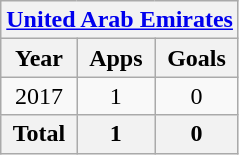<table class="wikitable" style="text-align:center">
<tr>
<th colspan=3><a href='#'>United Arab Emirates</a></th>
</tr>
<tr>
<th>Year</th>
<th>Apps</th>
<th>Goals</th>
</tr>
<tr>
<td>2017</td>
<td>1</td>
<td>0</td>
</tr>
<tr>
<th>Total</th>
<th>1</th>
<th>0</th>
</tr>
</table>
